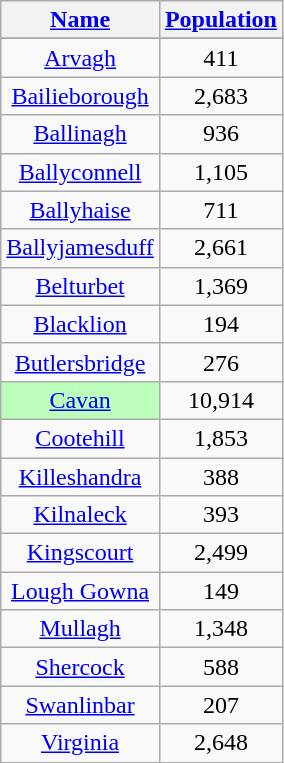<table class="wikitable sortable" style="text-align:center;">
<tr>
<th><a href='#'>Name</a></th>
<th><a href='#'>Population</a></th>
</tr>
<tr>
</tr>
<tr valign="left">
</tr>
<tr>
<td><a href='#'>Arvagh</a></td>
<td>411</td>
</tr>
<tr>
<td><a href='#'>Bailieborough</a></td>
<td>2,683</td>
</tr>
<tr>
<td><a href='#'>Ballinagh</a></td>
<td>936</td>
</tr>
<tr>
<td><a href='#'>Ballyconnell</a></td>
<td>1,105</td>
</tr>
<tr>
<td><a href='#'>Ballyhaise</a></td>
<td>711</td>
</tr>
<tr>
<td><a href='#'>Ballyjamesduff</a></td>
<td>2,661</td>
</tr>
<tr>
<td><a href='#'>Belturbet</a></td>
<td>1,369</td>
</tr>
<tr>
<td><a href='#'>Blacklion</a></td>
<td>194</td>
</tr>
<tr>
<td><a href='#'>Butlersbridge</a></td>
<td>276</td>
</tr>
<tr>
<td style="background:#bfb;"><a href='#'>Cavan</a></td>
<td>10,914</td>
</tr>
<tr>
<td><a href='#'>Cootehill</a></td>
<td>1,853</td>
</tr>
<tr>
<td><a href='#'>Killeshandra</a></td>
<td>388</td>
</tr>
<tr>
<td><a href='#'>Kilnaleck</a></td>
<td>393</td>
</tr>
<tr>
<td><a href='#'>Kingscourt</a></td>
<td>2,499</td>
</tr>
<tr>
<td><a href='#'>Lough Gowna</a></td>
<td>149</td>
</tr>
<tr>
<td><a href='#'>Mullagh</a></td>
<td>1,348</td>
</tr>
<tr>
<td><a href='#'>Shercock</a></td>
<td>588</td>
</tr>
<tr>
<td><a href='#'>Swanlinbar</a></td>
<td>207</td>
</tr>
<tr>
<td><a href='#'>Virginia</a></td>
<td>2,648</td>
</tr>
<tr>
</tr>
</table>
